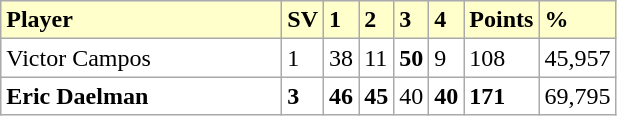<table class="wikitable">
<tr bgcolor="#ffffcc">
<td width=180><strong>Player</strong></td>
<td><strong>SV</strong></td>
<td><strong>1</strong></td>
<td><strong>2</strong></td>
<td><strong>3</strong></td>
<td><strong>4</strong></td>
<td><strong>Points</strong></td>
<td><strong>%</strong></td>
</tr>
<tr bgcolor="FFFFFF">
<td> Victor Campos</td>
<td>1</td>
<td>38</td>
<td>11</td>
<td><strong>50</strong></td>
<td>9</td>
<td>108</td>
<td>45,957</td>
</tr>
<tr bgcolor="FFFFFF">
<td> <strong>Eric Daelman</strong></td>
<td><strong>3</strong></td>
<td><strong>46</strong></td>
<td><strong>45</strong></td>
<td>40</td>
<td><strong>40</strong></td>
<td><strong>171</strong></td>
<td>69,795</td>
</tr>
</table>
